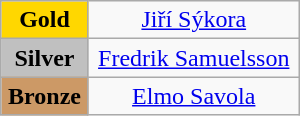<table class="wikitable" style="text-align:center; " width="200px">
<tr>
<td bgcolor="gold"><strong>Gold</strong></td>
<td><a href='#'>Jiří Sýkora</a><br>  <small><em></em></small></td>
</tr>
<tr>
<td bgcolor="silver"><strong>Silver</strong></td>
<td><a href='#'>Fredrik Samuelsson</a><br>  <small><em></em></small></td>
</tr>
<tr>
<td bgcolor="CC9966"><strong>Bronze</strong></td>
<td><a href='#'>Elmo Savola</a><br>  <small><em></em></small></td>
</tr>
</table>
